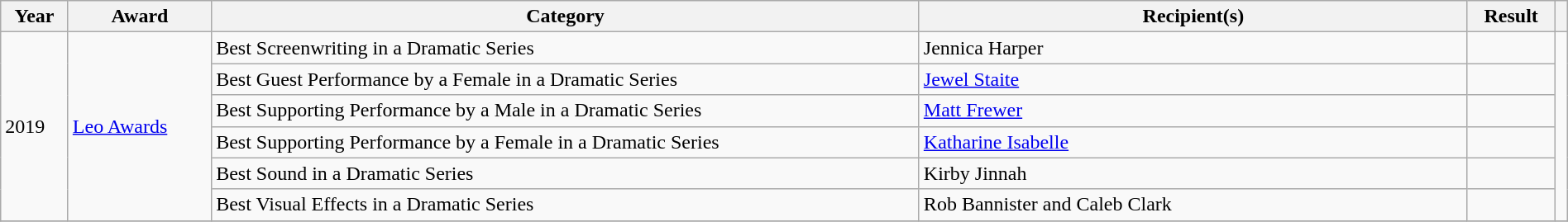<table class="wikitable sortable plainrowheaders" style="width:100%;">
<tr>
<th scope="col">Year</th>
<th scope="col">Award</th>
<th scope="col">Category</th>
<th scope="col" style="width:35%;">Recipient(s)</th>
<th scope="col">Result</th>
<th scope="col" class="unsortable"></th>
</tr>
<tr>
<td rowspan="6">2019</td>
<td rowspan="6"><a href='#'>Leo Awards</a></td>
<td>Best Screenwriting in a Dramatic Series</td>
<td>Jennica Harper </td>
<td></td>
<td rowspan="6" style="text-align:center;"></td>
</tr>
<tr>
<td>Best Guest Performance by a Female in a Dramatic Series</td>
<td><a href='#'>Jewel Staite</a> </td>
<td></td>
</tr>
<tr>
<td>Best Supporting Performance by a Male in a Dramatic Series</td>
<td><a href='#'>Matt Frewer</a> </td>
<td></td>
</tr>
<tr>
<td>Best Supporting Performance by a Female in a Dramatic Series</td>
<td><a href='#'>Katharine Isabelle</a> </td>
<td></td>
</tr>
<tr>
<td>Best Sound in a Dramatic Series</td>
<td>Kirby Jinnah </td>
<td></td>
</tr>
<tr>
<td>Best Visual Effects in a Dramatic Series</td>
<td>Rob Bannister and Caleb Clark </td>
<td></td>
</tr>
<tr>
</tr>
</table>
